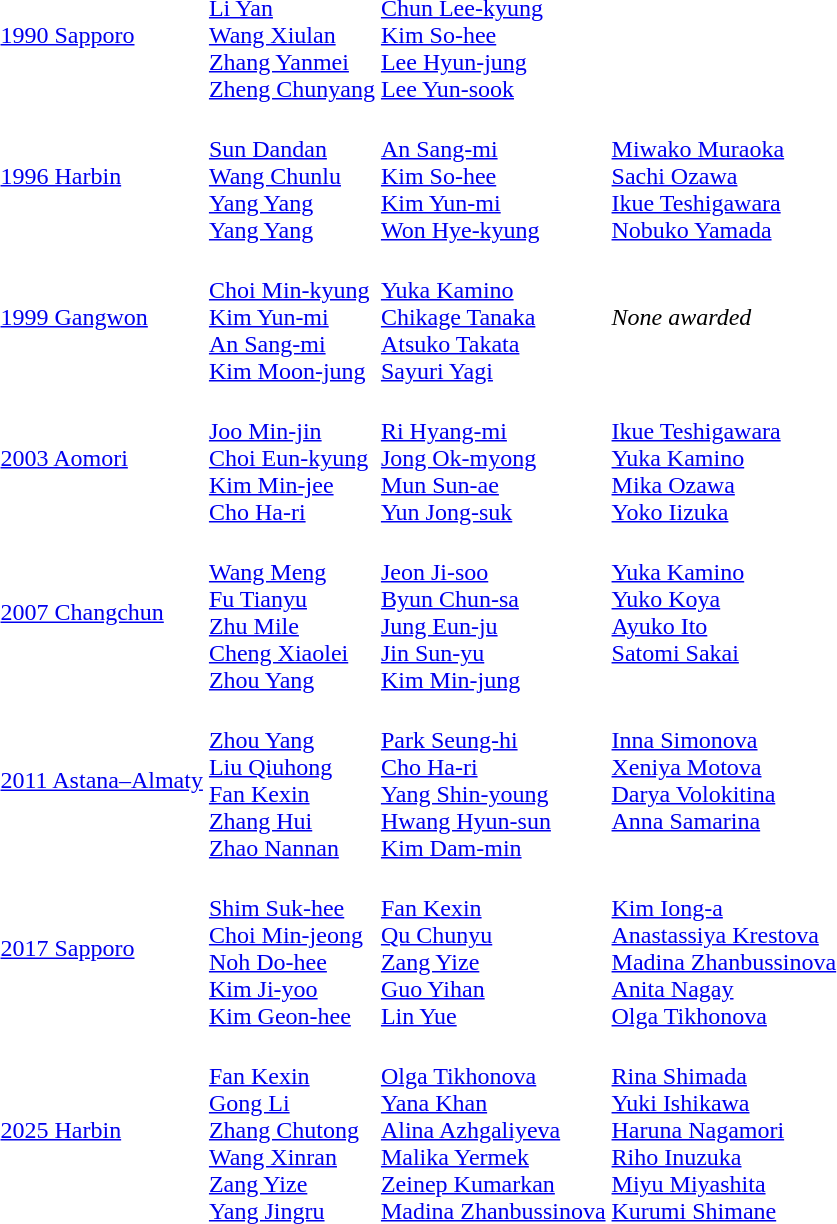<table>
<tr>
<td><a href='#'>1990 Sapporo</a></td>
<td><br><a href='#'>Li Yan</a><br><a href='#'>Wang Xiulan</a><br><a href='#'>Zhang Yanmei</a><br><a href='#'>Zheng Chunyang</a></td>
<td><br><a href='#'>Chun Lee-kyung</a><br><a href='#'>Kim So-hee</a><br><a href='#'>Lee Hyun-jung</a><br><a href='#'>Lee Yun-sook</a></td>
<td valign=top></td>
</tr>
<tr>
<td><a href='#'>1996 Harbin</a></td>
<td><br><a href='#'>Sun Dandan</a><br><a href='#'>Wang Chunlu</a><br><a href='#'>Yang Yang</a><br><a href='#'>Yang Yang</a></td>
<td><br><a href='#'>An Sang-mi</a><br><a href='#'>Kim So-hee</a><br><a href='#'>Kim Yun-mi</a><br><a href='#'>Won Hye-kyung</a></td>
<td><br><a href='#'>Miwako Muraoka</a><br><a href='#'>Sachi Ozawa</a><br><a href='#'>Ikue Teshigawara</a><br><a href='#'>Nobuko Yamada</a></td>
</tr>
<tr>
<td><a href='#'>1999 Gangwon</a></td>
<td><br><a href='#'>Choi Min-kyung</a><br><a href='#'>Kim Yun-mi</a><br><a href='#'>An Sang-mi</a><br><a href='#'>Kim Moon-jung</a></td>
<td><br><a href='#'>Yuka Kamino</a><br><a href='#'>Chikage Tanaka</a><br><a href='#'>Atsuko Takata</a><br><a href='#'>Sayuri Yagi</a></td>
<td><em>None awarded</em></td>
</tr>
<tr>
<td><a href='#'>2003 Aomori</a></td>
<td><br><a href='#'>Joo Min-jin</a><br><a href='#'>Choi Eun-kyung</a><br><a href='#'>Kim Min-jee</a><br><a href='#'>Cho Ha-ri</a></td>
<td><br><a href='#'>Ri Hyang-mi</a><br><a href='#'>Jong Ok-myong</a><br><a href='#'>Mun Sun-ae</a><br><a href='#'>Yun Jong-suk</a></td>
<td><br><a href='#'>Ikue Teshigawara</a><br><a href='#'>Yuka Kamino</a><br><a href='#'>Mika Ozawa</a><br><a href='#'>Yoko Iizuka</a></td>
</tr>
<tr>
<td><a href='#'>2007 Changchun</a></td>
<td><br><a href='#'>Wang Meng</a><br><a href='#'>Fu Tianyu</a><br><a href='#'>Zhu Mile</a><br><a href='#'>Cheng Xiaolei</a><br><a href='#'>Zhou Yang</a></td>
<td><br><a href='#'>Jeon Ji-soo</a><br><a href='#'>Byun Chun-sa</a><br><a href='#'>Jung Eun-ju</a><br><a href='#'>Jin Sun-yu</a><br><a href='#'>Kim Min-jung</a></td>
<td valign=top><br><a href='#'>Yuka Kamino</a><br><a href='#'>Yuko Koya</a><br><a href='#'>Ayuko Ito</a><br><a href='#'>Satomi Sakai</a></td>
</tr>
<tr>
<td><a href='#'>2011 Astana–Almaty</a></td>
<td><br><a href='#'>Zhou Yang</a><br><a href='#'>Liu Qiuhong</a><br><a href='#'>Fan Kexin</a><br><a href='#'>Zhang Hui</a><br><a href='#'>Zhao Nannan</a></td>
<td><br><a href='#'>Park Seung-hi</a><br><a href='#'>Cho Ha-ri</a><br><a href='#'>Yang Shin-young</a><br><a href='#'>Hwang Hyun-sun</a><br><a href='#'>Kim Dam-min</a></td>
<td valign=top><br><a href='#'>Inna Simonova</a><br><a href='#'>Xeniya Motova</a><br><a href='#'>Darya Volokitina</a><br><a href='#'>Anna Samarina</a></td>
</tr>
<tr>
<td><a href='#'>2017 Sapporo</a></td>
<td><br><a href='#'>Shim Suk-hee</a><br><a href='#'>Choi Min-jeong</a><br><a href='#'>Noh Do-hee</a><br><a href='#'>Kim Ji-yoo</a><br><a href='#'>Kim Geon-hee</a></td>
<td><br><a href='#'>Fan Kexin</a><br><a href='#'>Qu Chunyu</a><br><a href='#'>Zang Yize</a><br><a href='#'>Guo Yihan</a><br><a href='#'>Lin Yue</a></td>
<td><br><a href='#'>Kim Iong-a</a><br><a href='#'>Anastassiya Krestova</a><br><a href='#'>Madina Zhanbussinova</a><br><a href='#'>Anita Nagay</a><br><a href='#'>Olga Tikhonova</a></td>
</tr>
<tr>
<td><a href='#'>2025 Harbin</a></td>
<td><br><a href='#'>Fan Kexin</a><br><a href='#'>Gong Li</a><br><a href='#'>Zhang Chutong</a><br><a href='#'>Wang Xinran</a><br><a href='#'>Zang Yize</a><br><a href='#'>Yang Jingru</a></td>
<td><br><a href='#'>Olga Tikhonova</a><br><a href='#'>Yana Khan</a><br><a href='#'>Alina Azhgaliyeva</a><br><a href='#'>Malika Yermek</a><br><a href='#'>Zeinep Kumarkan</a><br><a href='#'>Madina Zhanbussinova</a></td>
<td><br><a href='#'>Rina Shimada</a><br><a href='#'>Yuki Ishikawa</a><br><a href='#'>Haruna Nagamori</a><br><a href='#'>Riho Inuzuka</a><br><a href='#'>Miyu Miyashita</a><br><a href='#'>Kurumi Shimane</a></td>
</tr>
</table>
